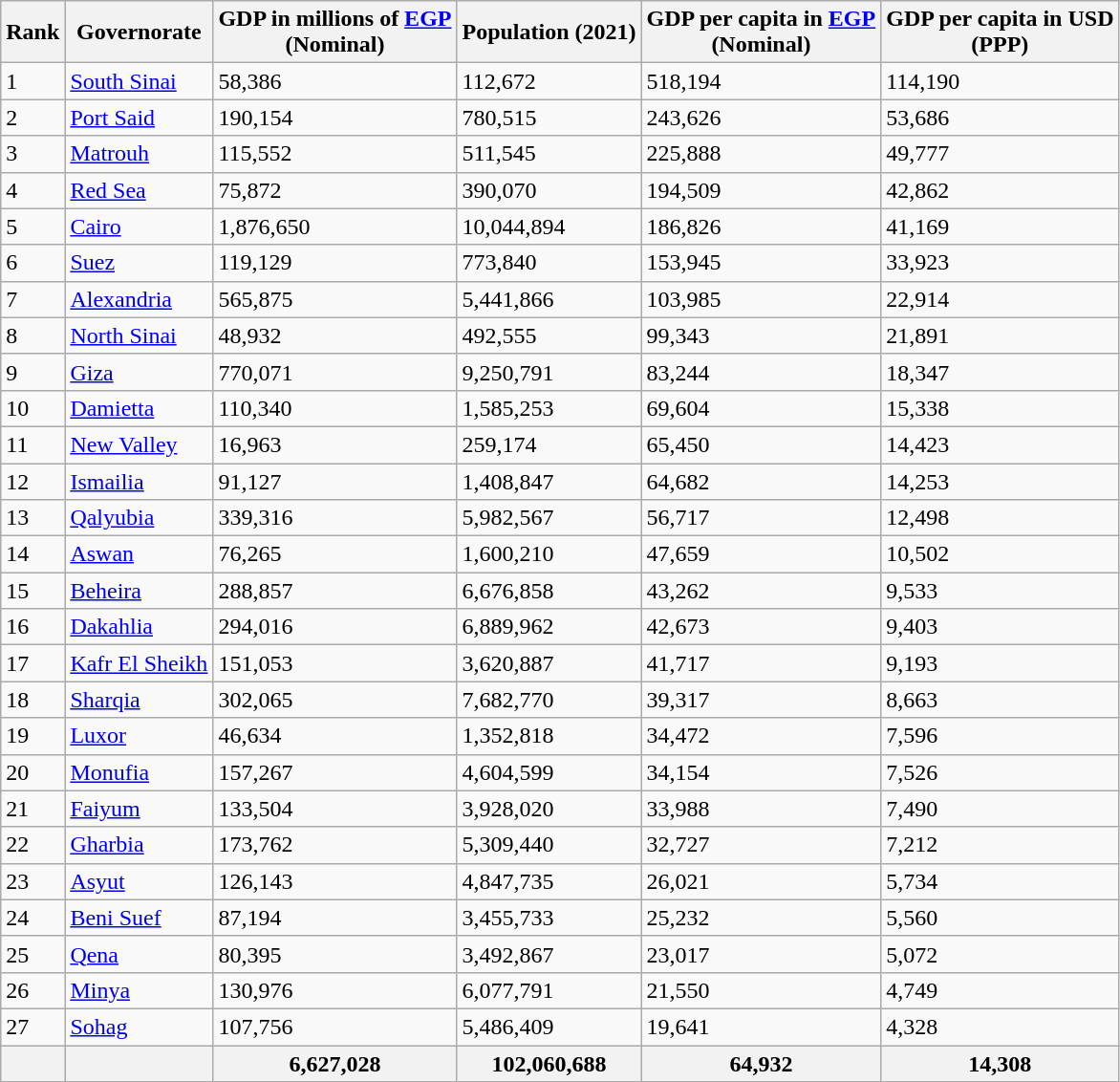<table class="wikitable sortable">
<tr>
<th>Rank</th>
<th>Governorate</th>
<th>GDP in millions of <a href='#'>EGP</a><br>(Nominal)</th>
<th>Population (2021)</th>
<th>GDP per capita in <a href='#'>EGP</a><br>(Nominal)</th>
<th>GDP per capita in USD<br>(PPP)</th>
</tr>
<tr>
<td>1</td>
<td> <a href='#'>South Sinai</a></td>
<td>58,386</td>
<td>112,672</td>
<td>518,194</td>
<td>114,190</td>
</tr>
<tr>
<td>2</td>
<td> <a href='#'>Port Said</a></td>
<td>190,154</td>
<td>780,515</td>
<td>243,626</td>
<td>53,686</td>
</tr>
<tr>
<td>3</td>
<td> <a href='#'>Matrouh</a></td>
<td>115,552</td>
<td>511,545</td>
<td>225,888</td>
<td>49,777</td>
</tr>
<tr>
<td>4</td>
<td> <a href='#'>Red Sea</a></td>
<td>75,872</td>
<td>390,070</td>
<td>194,509</td>
<td>42,862</td>
</tr>
<tr>
<td>5</td>
<td> <a href='#'>Cairo</a></td>
<td>1,876,650</td>
<td>10,044,894</td>
<td>186,826</td>
<td>41,169</td>
</tr>
<tr>
<td>6</td>
<td> <a href='#'>Suez</a></td>
<td>119,129</td>
<td>773,840</td>
<td>153,945</td>
<td>33,923</td>
</tr>
<tr>
<td>7</td>
<td> <a href='#'>Alexandria</a></td>
<td>565,875</td>
<td>5,441,866</td>
<td>103,985</td>
<td>22,914</td>
</tr>
<tr>
<td>8</td>
<td> <a href='#'>North Sinai</a></td>
<td>48,932</td>
<td>492,555</td>
<td>99,343</td>
<td>21,891</td>
</tr>
<tr>
<td>9</td>
<td> <a href='#'>Giza</a></td>
<td>770,071</td>
<td>9,250,791</td>
<td>83,244</td>
<td>18,347</td>
</tr>
<tr>
<td>10</td>
<td> <a href='#'>Damietta</a></td>
<td>110,340</td>
<td>1,585,253</td>
<td>69,604</td>
<td>15,338</td>
</tr>
<tr>
<td>11</td>
<td> <a href='#'>New Valley</a></td>
<td>16,963</td>
<td>259,174</td>
<td>65,450</td>
<td>14,423</td>
</tr>
<tr>
<td>12</td>
<td> <a href='#'>Ismailia</a></td>
<td>91,127</td>
<td>1,408,847</td>
<td>64,682</td>
<td>14,253</td>
</tr>
<tr>
<td>13</td>
<td> <a href='#'>Qalyubia</a></td>
<td>339,316</td>
<td>5,982,567</td>
<td>56,717</td>
<td>12,498</td>
</tr>
<tr>
<td>14</td>
<td> <a href='#'>Aswan</a></td>
<td>76,265</td>
<td>1,600,210</td>
<td>47,659</td>
<td>10,502</td>
</tr>
<tr>
<td>15</td>
<td> <a href='#'>Beheira</a></td>
<td>288,857</td>
<td>6,676,858</td>
<td>43,262</td>
<td>9,533</td>
</tr>
<tr>
<td>16</td>
<td> <a href='#'>Dakahlia</a></td>
<td>294,016</td>
<td>6,889,962</td>
<td>42,673</td>
<td>9,403</td>
</tr>
<tr>
<td>17</td>
<td> <a href='#'>Kafr El Sheikh</a></td>
<td>151,053</td>
<td>3,620,887</td>
<td>41,717</td>
<td>9,193</td>
</tr>
<tr>
<td>18</td>
<td> <a href='#'>Sharqia</a></td>
<td>302,065</td>
<td>7,682,770</td>
<td>39,317</td>
<td>8,663</td>
</tr>
<tr>
<td>19</td>
<td> <a href='#'>Luxor</a></td>
<td>46,634</td>
<td>1,352,818</td>
<td>34,472</td>
<td>7,596</td>
</tr>
<tr>
<td>20</td>
<td> <a href='#'>Monufia</a></td>
<td>157,267</td>
<td>4,604,599</td>
<td>34,154</td>
<td>7,526</td>
</tr>
<tr>
<td>21</td>
<td> <a href='#'>Faiyum</a></td>
<td>133,504</td>
<td>3,928,020</td>
<td>33,988</td>
<td>7,490</td>
</tr>
<tr>
<td>22</td>
<td> <a href='#'>Gharbia</a></td>
<td>173,762</td>
<td>5,309,440</td>
<td>32,727</td>
<td>7,212</td>
</tr>
<tr>
<td>23</td>
<td> <a href='#'>Asyut</a></td>
<td>126,143</td>
<td>4,847,735</td>
<td>26,021</td>
<td>5,734</td>
</tr>
<tr>
<td>24</td>
<td> <a href='#'>Beni Suef</a></td>
<td>87,194</td>
<td>3,455,733</td>
<td>25,232</td>
<td>5,560</td>
</tr>
<tr>
<td>25</td>
<td> <a href='#'>Qena</a></td>
<td>80,395</td>
<td>3,492,867</td>
<td>23,017</td>
<td>5,072</td>
</tr>
<tr>
<td>26</td>
<td> <a href='#'>Minya</a></td>
<td>130,976</td>
<td>6,077,791</td>
<td>21,550</td>
<td>4,749</td>
</tr>
<tr>
<td>27</td>
<td> <a href='#'>Sohag</a></td>
<td>107,756</td>
<td>5,486,409</td>
<td>19,641</td>
<td>4,328</td>
</tr>
<tr>
<th></th>
<th></th>
<th>6,627,028</th>
<th><strong>102,060,688</strong></th>
<th>64,932</th>
<th>14,308</th>
</tr>
</table>
